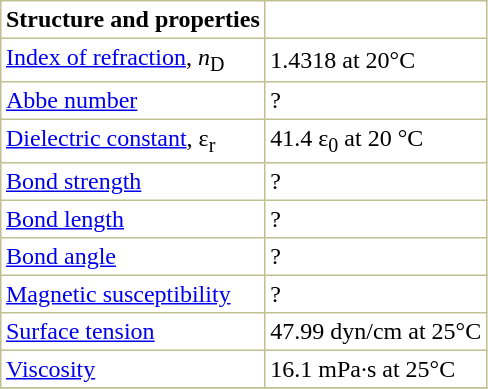<table border="1" cellspacing="0" cellpadding="3" style="margin: 0 0 0 0.5em; background: #FFFFFF; border-collapse: collapse; border-color: #C0C090;">
<tr>
<th>Structure and properties</th>
</tr>
<tr>
<td><a href='#'>Index of refraction</a>, <em>n</em><sub>D</sub></td>
<td>1.4318 at 20°C </td>
</tr>
<tr>
<td><a href='#'>Abbe number</a></td>
<td>? </td>
</tr>
<tr>
<td><a href='#'>Dielectric constant</a>, ε<sub>r</sub> </td>
<td>41.4 ε<sub>0</sub> at 20 °C </td>
</tr>
<tr>
<td><a href='#'>Bond strength</a></td>
<td>? </td>
</tr>
<tr>
<td><a href='#'>Bond length</a></td>
<td>? </td>
</tr>
<tr>
<td><a href='#'>Bond angle</a></td>
<td>? </td>
</tr>
<tr>
<td><a href='#'>Magnetic susceptibility</a></td>
<td>? </td>
</tr>
<tr>
<td><a href='#'>Surface tension</a></td>
<td>47.99 dyn/cm at 25°C</td>
</tr>
<tr>
<td><a href='#'>Viscosity</a></td>
<td>16.1 mPa·s at 25°C</td>
</tr>
<tr>
</tr>
</table>
